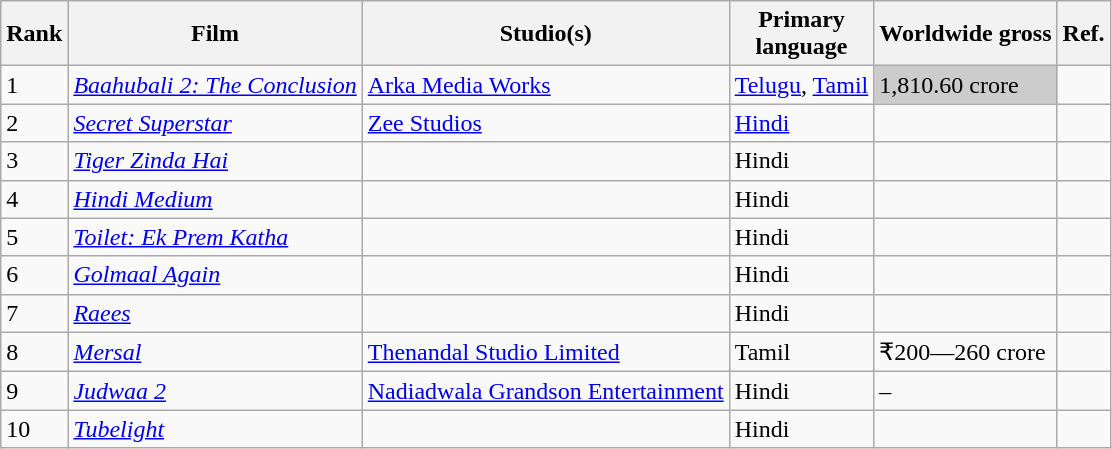<table class="wikitable sortable">
<tr>
<th>Rank</th>
<th>Film</th>
<th>Studio(s)</th>
<th>Primary<br>language</th>
<th>Worldwide gross</th>
<th>Ref.</th>
</tr>
<tr>
<td>1</td>
<td><em><a href='#'>Baahubali 2: The Conclusion</a></em></td>
<td><a href='#'>Arka Media Works</a></td>
<td><a href='#'>Telugu</a>, <a href='#'>Tamil</a></td>
<td style="background:#ccc;">1,810.60 crore</td>
<td></td>
</tr>
<tr>
<td>2</td>
<td><em><a href='#'>Secret Superstar</a></em></td>
<td><a href='#'>Zee Studios</a></td>
<td><a href='#'>Hindi</a></td>
<td></td>
<td></td>
</tr>
<tr>
<td>3</td>
<td><em><a href='#'>Tiger Zinda Hai</a></em></td>
<td></td>
<td>Hindi</td>
<td></td>
<td></td>
</tr>
<tr>
<td>4</td>
<td><em><a href='#'>Hindi Medium</a></em></td>
<td></td>
<td>Hindi</td>
<td></td>
<td></td>
</tr>
<tr>
<td>5</td>
<td><em><a href='#'>Toilet: Ek Prem Katha</a></em></td>
<td></td>
<td>Hindi</td>
<td></td>
<td></td>
</tr>
<tr>
<td>6</td>
<td><em><a href='#'>Golmaal Again</a></em></td>
<td></td>
<td>Hindi</td>
<td></td>
<td></td>
</tr>
<tr>
<td>7</td>
<td><em><a href='#'>Raees</a></em></td>
<td></td>
<td>Hindi</td>
<td></td>
<td></td>
</tr>
<tr>
<td>8</td>
<td><em><a href='#'>Mersal</a></em></td>
<td><a href='#'>Thenandal Studio Limited</a></td>
<td>Tamil</td>
<td>₹200—260 crore</td>
<td></td>
</tr>
<tr>
<td>9</td>
<td><em><a href='#'>Judwaa 2</a></em></td>
<td><a href='#'>Nadiadwala Grandson Entertainment</a></td>
<td>Hindi</td>
<td>–</td>
<td></td>
</tr>
<tr>
<td>10</td>
<td><em><a href='#'>Tubelight</a></em></td>
<td></td>
<td>Hindi</td>
<td></td>
<td></td>
</tr>
</table>
